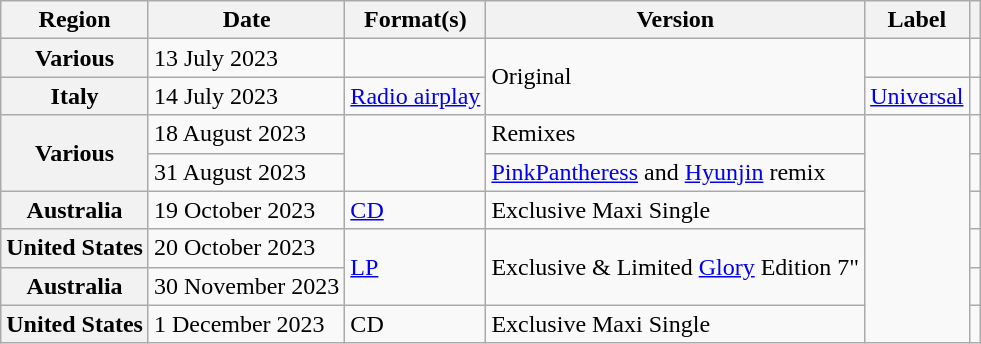<table class="wikitable plainrowheaders">
<tr>
<th scope="col">Region</th>
<th scope="col">Date</th>
<th scope="col">Format(s)</th>
<th scope="col">Version</th>
<th scope="col">Label</th>
<th scope="col"></th>
</tr>
<tr>
<th scope="row">Various</th>
<td>13 July 2023</td>
<td></td>
<td rowspan="2">Original</td>
<td></td>
<td style="text-align:center;"></td>
</tr>
<tr>
<th scope="row">Italy</th>
<td>14 July 2023</td>
<td><a href='#'>Radio airplay</a></td>
<td><a href='#'>Universal</a></td>
<td style="text-align:center;"></td>
</tr>
<tr>
<th scope="row" rowspan="2">Various</th>
<td>18 August 2023</td>
<td rowspan="2"></td>
<td>Remixes</td>
<td rowspan="6"></td>
<td style="text-align:center;"></td>
</tr>
<tr>
<td>31 August 2023</td>
<td><a href='#'>PinkPantheress</a> and <a href='#'>Hyunjin</a> remix</td>
<td style="text-align:center;"></td>
</tr>
<tr>
<th scope="row">Australia</th>
<td>19 October 2023</td>
<td><a href='#'>CD</a></td>
<td>Exclusive Maxi Single</td>
<td style="text-align:center;"></td>
</tr>
<tr>
<th scope="row">United States</th>
<td>20 October 2023</td>
<td rowspan="2"><a href='#'>LP</a></td>
<td rowspan="2">Exclusive & Limited <a href='#'>Glory</a> Edition 7"</td>
<td style="text-align:center;"></td>
</tr>
<tr>
<th scope="row">Australia</th>
<td>30 November 2023</td>
<td style="text-align:center;"></td>
</tr>
<tr>
<th scope="row">United States</th>
<td>1 December 2023</td>
<td>CD</td>
<td>Exclusive Maxi Single</td>
<td style="text-align:center;"></td>
</tr>
</table>
